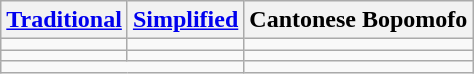<table class="wikitable" style="text-align: center">
<tr>
<th><a href='#'>Traditional</a></th>
<th><a href='#'>Simplified</a></th>
<th>Cantonese Bopomofo</th>
</tr>
<tr>
<td></td>
<td></td>
<td></td>
</tr>
<tr>
<td></td>
<td></td>
<td></td>
</tr>
<tr>
<td colspan="2"></td>
<td></td>
</tr>
</table>
